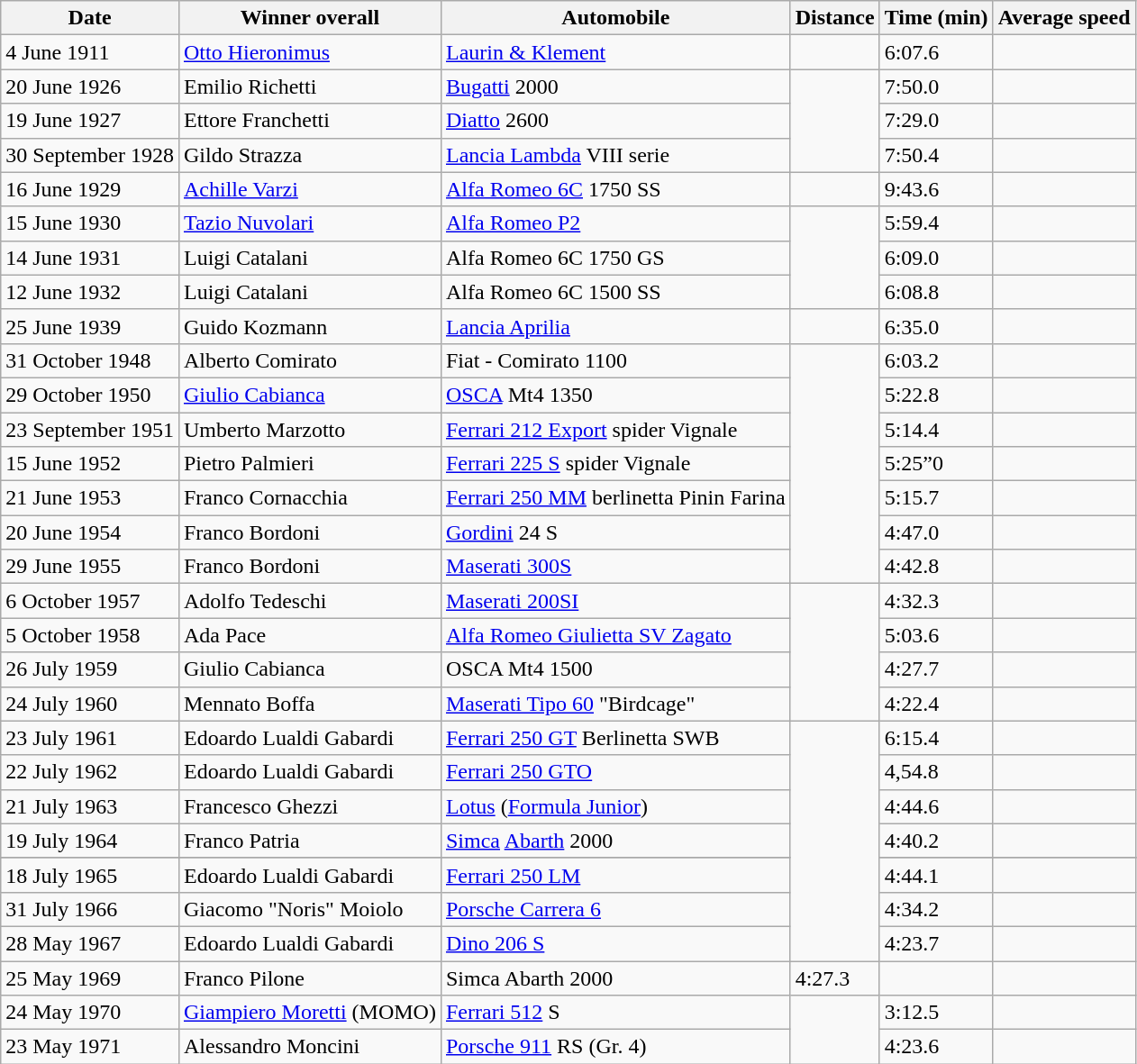<table class="wikitable">
<tr>
<th>Date</th>
<th>Winner overall</th>
<th>Automobile</th>
<th>Distance</th>
<th>Time (min)</th>
<th>Average speed</th>
</tr>
<tr>
<td>4 June 1911</td>
<td><a href='#'>Otto Hieronimus</a></td>
<td><a href='#'>Laurin & Klement</a></td>
<td></td>
<td>6:07.6</td>
<td></td>
</tr>
<tr>
<td>20 June 1926</td>
<td>Emilio Richetti</td>
<td><a href='#'>Bugatti</a> 2000</td>
<td rowspan="3"></td>
<td>7:50.0</td>
<td></td>
</tr>
<tr>
<td>19 June 1927</td>
<td>Ettore Franchetti</td>
<td><a href='#'>Diatto</a> 2600</td>
<td>7:29.0</td>
<td></td>
</tr>
<tr>
<td>30 September 1928</td>
<td>Gildo Strazza</td>
<td><a href='#'>Lancia Lambda</a> VIII serie</td>
<td>7:50.4</td>
<td></td>
</tr>
<tr>
<td>16 June 1929</td>
<td><a href='#'>Achille Varzi</a></td>
<td><a href='#'>Alfa Romeo 6C</a> 1750 SS</td>
<td></td>
<td>9:43.6</td>
<td></td>
</tr>
<tr>
<td>15 June 1930</td>
<td><a href='#'>Tazio Nuvolari</a></td>
<td><a href='#'>Alfa Romeo P2</a></td>
<td rowspan="3"></td>
<td>5:59.4</td>
<td></td>
</tr>
<tr>
<td>14 June 1931</td>
<td>Luigi Catalani</td>
<td>Alfa Romeo 6C 1750 GS</td>
<td>6:09.0</td>
<td></td>
</tr>
<tr>
<td>12 June 1932</td>
<td>Luigi Catalani</td>
<td>Alfa Romeo 6C 1500 SS</td>
<td>6:08.8</td>
<td></td>
</tr>
<tr>
<td>25 June 1939</td>
<td>Guido Kozmann</td>
<td><a href='#'>Lancia Aprilia</a></td>
<td></td>
<td>6:35.0</td>
<td></td>
</tr>
<tr>
<td>31 October 1948</td>
<td>Alberto Comirato</td>
<td>Fiat - Comirato 1100</td>
<td rowspan="7"></td>
<td>6:03.2</td>
<td></td>
</tr>
<tr>
<td>29 October 1950</td>
<td><a href='#'>Giulio Cabianca</a></td>
<td><a href='#'>OSCA</a> Mt4 1350</td>
<td>5:22.8</td>
<td></td>
</tr>
<tr>
<td>23 September 1951</td>
<td>Umberto Marzotto</td>
<td><a href='#'>Ferrari 212 Export</a> spider Vignale</td>
<td>5:14.4</td>
<td></td>
</tr>
<tr>
<td>15 June 1952</td>
<td>Pietro Palmieri</td>
<td><a href='#'>Ferrari 225 S</a> spider Vignale</td>
<td>5:25”0</td>
<td></td>
</tr>
<tr>
<td>21 June 1953</td>
<td>Franco Cornacchia</td>
<td><a href='#'>Ferrari 250 MM</a> berlinetta Pinin Farina</td>
<td>5:15.7</td>
<td></td>
</tr>
<tr>
<td>20 June 1954</td>
<td>Franco Bordoni</td>
<td><a href='#'>Gordini</a> 24 S</td>
<td>4:47.0</td>
<td></td>
</tr>
<tr>
<td>29 June 1955</td>
<td>Franco Bordoni</td>
<td><a href='#'>Maserati 300S</a></td>
<td>4:42.8</td>
<td></td>
</tr>
<tr>
<td>6 October 1957</td>
<td>Adolfo Tedeschi</td>
<td><a href='#'>Maserati 200SI</a></td>
<td rowspan="4"></td>
<td>4:32.3</td>
<td></td>
</tr>
<tr>
<td>5 October 1958</td>
<td>Ada Pace</td>
<td><a href='#'>Alfa Romeo Giulietta SV Zagato</a></td>
<td>5:03.6</td>
<td></td>
</tr>
<tr>
<td>26 July 1959</td>
<td>Giulio Cabianca</td>
<td>OSCA Mt4 1500</td>
<td>4:27.7</td>
<td></td>
</tr>
<tr>
<td>24 July 1960</td>
<td>Mennato Boffa</td>
<td><a href='#'>Maserati Tipo 60</a> "Birdcage"</td>
<td>4:22.4</td>
<td></td>
</tr>
<tr>
<td>23 July 1961</td>
<td>Edoardo Lualdi Gabardi</td>
<td><a href='#'>Ferrari 250 GT</a> Berlinetta  SWB</td>
<td rowspan="8"></td>
<td>6:15.4</td>
<td></td>
</tr>
<tr>
<td>22 July 1962</td>
<td>Edoardo Lualdi Gabardi</td>
<td><a href='#'>Ferrari 250 GTO</a></td>
<td>4,54.8</td>
<td></td>
</tr>
<tr>
<td>21 July 1963</td>
<td>Francesco Ghezzi</td>
<td><a href='#'>Lotus</a> (<a href='#'>Formula Junior</a>)</td>
<td>4:44.6</td>
<td></td>
</tr>
<tr>
<td>19 July 1964</td>
<td>Franco Patria</td>
<td><a href='#'>Simca</a> <a href='#'>Abarth</a> 2000</td>
<td>4:40.2</td>
<td></td>
</tr>
<tr>
</tr>
<tr>
<td>18 July 1965</td>
<td>Edoardo Lualdi Gabardi</td>
<td><a href='#'>Ferrari 250 LM</a></td>
<td>4:44.1</td>
<td></td>
</tr>
<tr>
<td>31 July 1966</td>
<td>Giacomo "Noris" Moiolo</td>
<td><a href='#'>Porsche Carrera 6</a></td>
<td>4:34.2</td>
<td></td>
</tr>
<tr>
<td>28 May 1967</td>
<td>Edoardo Lualdi Gabardi</td>
<td><a href='#'>Dino 206 S</a></td>
<td>4:23.7</td>
<td></td>
</tr>
<tr>
<td>25 May 1969</td>
<td>Franco Pilone</td>
<td>Simca Abarth 2000</td>
<td>4:27.3</td>
<td></td>
</tr>
<tr>
<td>24 May 1970</td>
<td><a href='#'>Giampiero Moretti</a> (MOMO)</td>
<td><a href='#'>Ferrari 512</a> S</td>
<td rowspan="2"></td>
<td>3:12.5</td>
<td></td>
</tr>
<tr>
<td>23 May 1971</td>
<td>Alessandro Moncini</td>
<td><a href='#'>Porsche 911</a> RS (Gr. 4)</td>
<td>4:23.6</td>
<td></td>
</tr>
</table>
